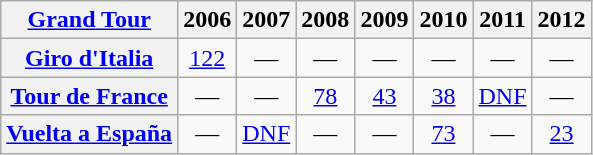<table class="wikitable plainrowheaders">
<tr>
<th scope="col"><a href='#'>Grand Tour</a></th>
<th scope="col">2006</th>
<th scope="col">2007</th>
<th scope="col">2008</th>
<th scope="col">2009</th>
<th scope="col">2010</th>
<th scope="col">2011</th>
<th scope="col">2012</th>
</tr>
<tr style="text-align:center;">
<th scope="row"> <a href='#'>Giro d'Italia</a></th>
<td style="text-align:center;"><a href='#'>122</a></td>
<td>—</td>
<td>—</td>
<td>—</td>
<td>—</td>
<td>—</td>
<td>—</td>
</tr>
<tr style="text-align:center;">
<th scope="row"> <a href='#'>Tour de France</a></th>
<td>—</td>
<td>—</td>
<td><a href='#'>78</a></td>
<td><a href='#'>43</a></td>
<td><a href='#'>38</a></td>
<td><a href='#'>DNF</a></td>
<td>—</td>
</tr>
<tr style="text-align:center;">
<th scope="row"> <a href='#'>Vuelta a España</a></th>
<td>—</td>
<td><a href='#'>DNF</a></td>
<td>—</td>
<td>—</td>
<td><a href='#'>73</a></td>
<td>—</td>
<td><a href='#'>23</a></td>
</tr>
</table>
